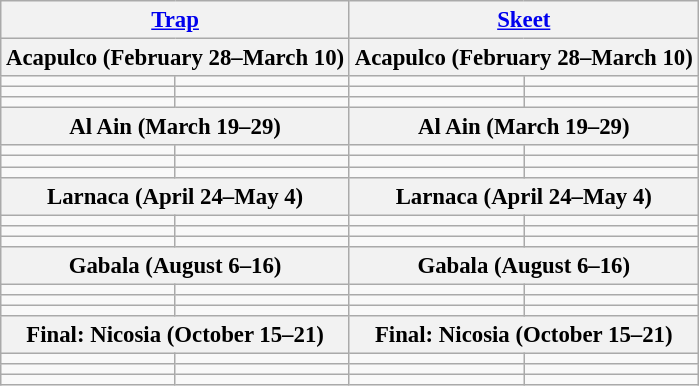<table class="wikitable" style="font-size: 95%">
<tr>
<th colspan=2><a href='#'>Trap</a></th>
<th colspan=2><a href='#'>Skeet</a></th>
</tr>
<tr>
<th colspan=2>Acapulco (February 28–March 10)</th>
<th colspan=2>Acapulco (February 28–March 10)</th>
</tr>
<tr>
<td></td>
<td></td>
<td></td>
<td></td>
</tr>
<tr>
<td></td>
<td></td>
<td></td>
<td></td>
</tr>
<tr>
<td></td>
<td></td>
<td></td>
<td></td>
</tr>
<tr>
<th colspan=2>Al Ain (March 19–29)</th>
<th colspan=2>Al Ain (March 19–29)</th>
</tr>
<tr>
<td></td>
<td></td>
<td></td>
<td></td>
</tr>
<tr>
<td></td>
<td></td>
<td></td>
<td></td>
</tr>
<tr>
<td></td>
<td></td>
<td></td>
<td></td>
</tr>
<tr>
<th colspan=2>Larnaca (April 24–May 4)</th>
<th colspan=2>Larnaca (April 24–May 4)</th>
</tr>
<tr>
<td></td>
<td></td>
<td></td>
<td></td>
</tr>
<tr>
<td></td>
<td></td>
<td></td>
<td></td>
</tr>
<tr>
<td></td>
<td></td>
<td></td>
<td></td>
</tr>
<tr>
<th colspan=2>Gabala (August 6–16)</th>
<th colspan=2>Gabala (August 6–16)</th>
</tr>
<tr>
<td></td>
<td></td>
<td></td>
<td></td>
</tr>
<tr>
<td></td>
<td></td>
<td></td>
<td></td>
</tr>
<tr>
<td></td>
<td></td>
<td></td>
<td></td>
</tr>
<tr>
<th colspan=2>Final: Nicosia (October 15–21)</th>
<th colspan=2>Final: Nicosia (October 15–21)</th>
</tr>
<tr>
<td></td>
<td></td>
<td></td>
<td></td>
</tr>
<tr>
<td></td>
<td></td>
<td></td>
<td></td>
</tr>
<tr>
<td></td>
<td></td>
<td></td>
<td></td>
</tr>
</table>
